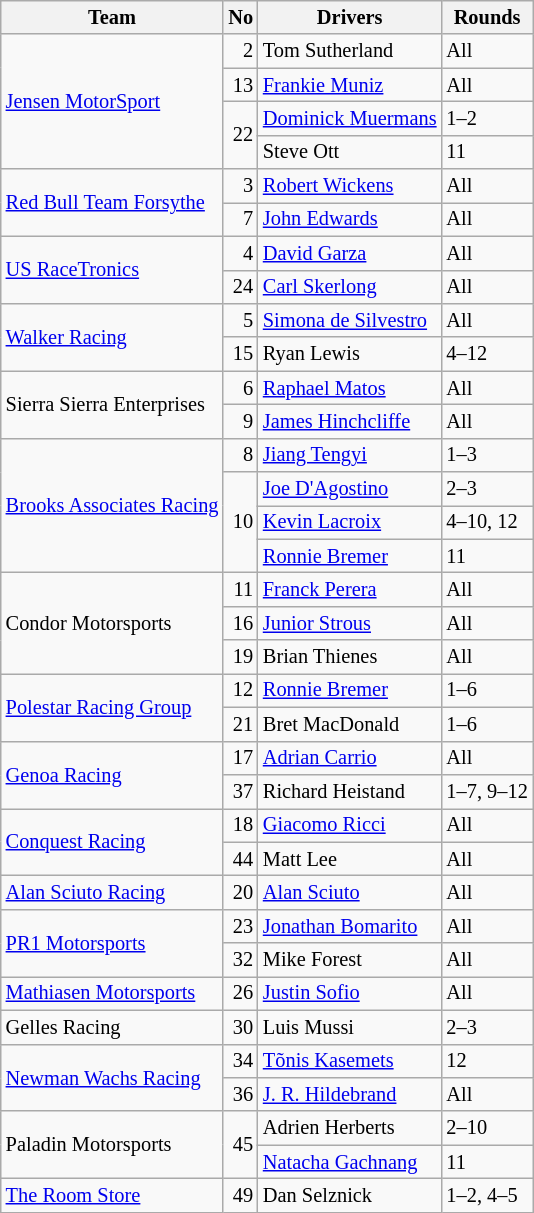<table class="wikitable" style="font-size: 85%;">
<tr>
<th>Team</th>
<th>No</th>
<th>Drivers</th>
<th>Rounds</th>
</tr>
<tr>
<td rowspan=4> <a href='#'>Jensen MotorSport</a></td>
<td style="text-align:right;">2</td>
<td> Tom Sutherland</td>
<td>All</td>
</tr>
<tr>
<td style="text-align:right;">13</td>
<td> <a href='#'>Frankie Muniz</a></td>
<td>All</td>
</tr>
<tr>
<td style="text-align:right;" rowspan=2>22</td>
<td> <a href='#'>Dominick Muermans</a></td>
<td>1–2</td>
</tr>
<tr>
<td> Steve Ott</td>
<td>11</td>
</tr>
<tr>
<td rowspan=2> <a href='#'>Red Bull Team Forsythe</a></td>
<td style="text-align:right;">3</td>
<td> <a href='#'>Robert Wickens</a></td>
<td>All</td>
</tr>
<tr>
<td style="text-align:right;">7</td>
<td> <a href='#'>John Edwards</a></td>
<td>All</td>
</tr>
<tr>
<td rowspan=2> <a href='#'>US RaceTronics</a></td>
<td style="text-align:right;">4</td>
<td> <a href='#'>David Garza</a></td>
<td>All</td>
</tr>
<tr>
<td style="text-align:right;">24</td>
<td> <a href='#'>Carl Skerlong</a></td>
<td>All</td>
</tr>
<tr>
<td rowspan=2> <a href='#'>Walker Racing</a></td>
<td style="text-align:right;">5</td>
<td> <a href='#'>Simona de Silvestro</a></td>
<td>All</td>
</tr>
<tr>
<td style="text-align:right;">15</td>
<td> Ryan Lewis</td>
<td>4–12</td>
</tr>
<tr>
<td rowspan=2> Sierra Sierra Enterprises</td>
<td style="text-align:right;">6</td>
<td> <a href='#'>Raphael Matos</a></td>
<td>All</td>
</tr>
<tr>
<td style="text-align:right;">9</td>
<td> <a href='#'>James Hinchcliffe</a></td>
<td>All</td>
</tr>
<tr>
<td rowspan=4> <a href='#'>Brooks Associates Racing</a></td>
<td style="text-align:right;">8</td>
<td> <a href='#'>Jiang Tengyi</a></td>
<td>1–3</td>
</tr>
<tr>
<td style="text-align:right;" rowspan=3>10</td>
<td> <a href='#'>Joe D'Agostino</a></td>
<td>2–3</td>
</tr>
<tr>
<td> <a href='#'>Kevin Lacroix</a></td>
<td>4–10, 12</td>
</tr>
<tr>
<td> <a href='#'>Ronnie Bremer</a></td>
<td>11</td>
</tr>
<tr>
<td rowspan=3> Condor Motorsports</td>
<td style="text-align:right;">11</td>
<td> <a href='#'>Franck Perera</a></td>
<td>All</td>
</tr>
<tr>
<td style="text-align:right;">16</td>
<td> <a href='#'>Junior Strous</a></td>
<td>All</td>
</tr>
<tr>
<td style="text-align:right;">19</td>
<td> Brian Thienes</td>
<td>All</td>
</tr>
<tr>
<td rowspan=2> <a href='#'>Polestar Racing Group</a></td>
<td style="text-align:right;">12</td>
<td> <a href='#'>Ronnie Bremer</a></td>
<td>1–6</td>
</tr>
<tr>
<td style="text-align:right;">21</td>
<td> Bret MacDonald</td>
<td>1–6</td>
</tr>
<tr>
<td rowspan=2> <a href='#'>Genoa Racing</a></td>
<td style="text-align:right;">17</td>
<td> <a href='#'>Adrian Carrio</a></td>
<td>All</td>
</tr>
<tr>
<td style="text-align:right;">37</td>
<td> Richard Heistand</td>
<td>1–7, 9–12</td>
</tr>
<tr>
<td rowspan=2> <a href='#'>Conquest Racing</a></td>
<td style="text-align:right;">18</td>
<td> <a href='#'>Giacomo Ricci</a></td>
<td>All</td>
</tr>
<tr>
<td style="text-align:right;">44</td>
<td> Matt Lee</td>
<td>All</td>
</tr>
<tr>
<td> <a href='#'>Alan Sciuto Racing</a></td>
<td style="text-align:right;">20</td>
<td> <a href='#'>Alan Sciuto</a></td>
<td>All</td>
</tr>
<tr>
<td rowspan=2> <a href='#'>PR1 Motorsports</a></td>
<td style="text-align:right;">23</td>
<td> <a href='#'>Jonathan Bomarito</a></td>
<td>All</td>
</tr>
<tr>
<td style="text-align:right;">32</td>
<td> Mike Forest</td>
<td>All</td>
</tr>
<tr>
<td> <a href='#'>Mathiasen Motorsports</a></td>
<td style="text-align:right;">26</td>
<td> <a href='#'>Justin Sofio</a></td>
<td>All</td>
</tr>
<tr>
<td> Gelles Racing</td>
<td style="text-align:right;">30</td>
<td> Luis Mussi</td>
<td>2–3</td>
</tr>
<tr>
<td rowspan=2> <a href='#'>Newman Wachs Racing</a></td>
<td style="text-align:right;">34</td>
<td> <a href='#'>Tõnis Kasemets</a></td>
<td>12</td>
</tr>
<tr>
<td style="text-align:right;">36</td>
<td> <a href='#'>J. R. Hildebrand</a></td>
<td>All</td>
</tr>
<tr>
<td rowspan=2> Paladin Motorsports</td>
<td style="text-align:right;" rowspan=2>45</td>
<td> Adrien Herberts</td>
<td>2–10</td>
</tr>
<tr>
<td> <a href='#'>Natacha Gachnang</a></td>
<td>11</td>
</tr>
<tr>
<td> <a href='#'>The Room Store</a></td>
<td style="text-align:right;">49</td>
<td> Dan Selznick</td>
<td>1–2, 4–5</td>
</tr>
</table>
